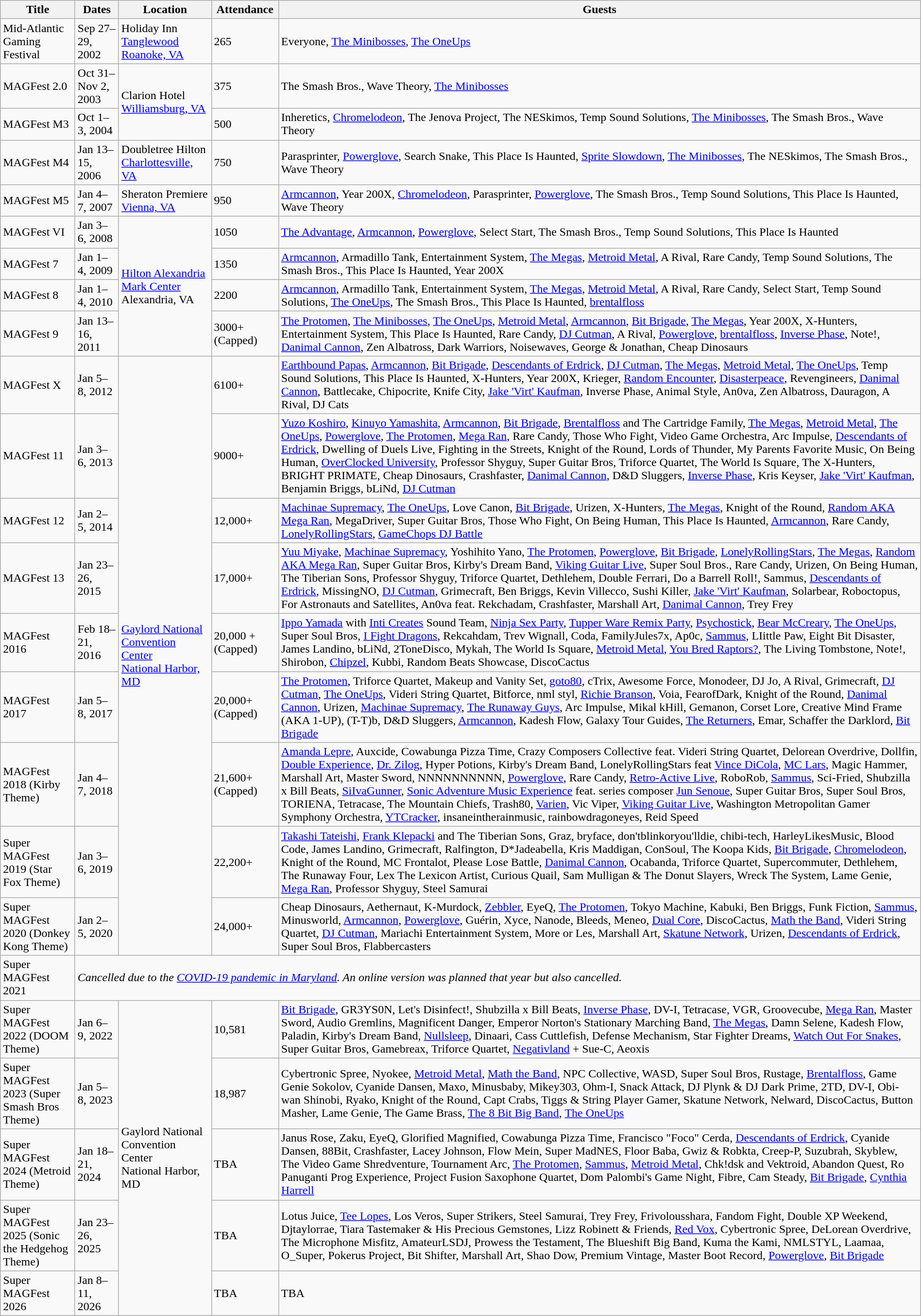<table class="wikitable" width="100%">
<tr>
<th style="width:95px;">Title</th>
<th>Dates</th>
<th>Location</th>
<th>Attendance</th>
<th>Guests</th>
</tr>
<tr>
<td>Mid-Atlantic Gaming Festival</td>
<td>Sep 27–29, 2002</td>
<td>Holiday Inn <a href='#'>Tanglewood</a><br><a href='#'>Roanoke, VA</a></td>
<td>265</td>
<td>Everyone, <a href='#'>The Minibosses</a>, <a href='#'>The OneUps</a></td>
</tr>
<tr>
<td>MAGFest 2.0</td>
<td>Oct 31–Nov 2, 2003</td>
<td rowspan=2>Clarion Hotel<br><a href='#'>Williamsburg, VA</a></td>
<td>375</td>
<td>The Smash Bros., Wave Theory, <a href='#'>The Minibosses</a></td>
</tr>
<tr>
<td>MAGFest M3</td>
<td>Oct 1–3, 2004</td>
<td>500</td>
<td>Inheretics, <a href='#'>Chromelodeon</a>, The Jenova Project, The NESkimos, Temp Sound Solutions, <a href='#'>The Minibosses</a>, The Smash Bros., Wave Theory</td>
</tr>
<tr>
<td>MAGFest M4</td>
<td>Jan 13–15, 2006</td>
<td>Doubletree Hilton<br><a href='#'>Charlottesville, VA</a></td>
<td>750</td>
<td>Parasprinter, <a href='#'>Powerglove</a>, Search Snake, This Place Is Haunted, <a href='#'>Sprite Slowdown</a>, <a href='#'>The Minibosses</a>, The NESkimos, The Smash Bros.,  Wave Theory</td>
</tr>
<tr>
<td>MAGFest M5</td>
<td>Jan 4–7, 2007</td>
<td>Sheraton Premiere<br><a href='#'>Vienna, VA</a></td>
<td>950</td>
<td><a href='#'>Armcannon</a>, Year 200X, <a href='#'>Chromelodeon</a>, Parasprinter, <a href='#'>Powerglove</a>, The Smash Bros., Temp Sound Solutions, This Place Is Haunted, Wave Theory</td>
</tr>
<tr>
<td>MAGFest VI</td>
<td>Jan 3–6, 2008</td>
<td rowspan=4><a href='#'>Hilton Alexandria Mark Center</a><br>Alexandria, VA</td>
<td>1050</td>
<td><a href='#'>The Advantage</a>, <a href='#'>Armcannon</a>, <a href='#'>Powerglove</a>, Select Start, The Smash Bros., Temp Sound Solutions, This Place Is Haunted</td>
</tr>
<tr>
<td>MAGFest 7</td>
<td>Jan 1–4, 2009</td>
<td>1350</td>
<td><a href='#'>Armcannon</a>, Armadillo Tank, Entertainment System, <a href='#'>The Megas</a>, <a href='#'>Metroid Metal</a>, A Rival, Rare Candy, Temp Sound Solutions, The Smash Bros., This Place Is Haunted, Year 200X</td>
</tr>
<tr>
<td>MAGFest 8</td>
<td>Jan 1–4, 2010</td>
<td>2200</td>
<td><a href='#'>Armcannon</a>, Armadillo Tank, Entertainment System, <a href='#'>The Megas</a>, <a href='#'>Metroid Metal</a>, A Rival, Rare Candy, Select Start, Temp Sound Solutions, <a href='#'>The OneUps</a>, The Smash Bros., This Place Is Haunted, <a href='#'>brentalfloss</a></td>
</tr>
<tr>
<td>MAGFest 9</td>
<td>Jan 13–16, 2011</td>
<td>3000+ (Capped)</td>
<td><a href='#'>The Protomen</a>, <a href='#'>The Minibosses</a>, <a href='#'>The OneUps</a>, <a href='#'>Metroid Metal</a>, <a href='#'>Armcannon</a>, <a href='#'>Bit Brigade</a>, <a href='#'>The Megas</a>, Year 200X, X-Hunters, Entertainment System, This Place Is Haunted, Rare Candy, <a href='#'>DJ Cutman</a>, A Rival, <a href='#'>Powerglove</a>, <a href='#'>brentalfloss</a>, <a href='#'>Inverse Phase</a>, Note!, <a href='#'>Danimal Cannon</a>, Zen Albatross, Dark Warriors, Noisewaves, George & Jonathan, Cheap Dinosaurs</td>
</tr>
<tr>
<td>MAGFest X</td>
<td>Jan 5–8, 2012</td>
<td rowspan=9><a href='#'>Gaylord National Convention Center</a><br><a href='#'>National Harbor, MD</a></td>
<td>6100+</td>
<td><a href='#'>Earthbound Papas</a>, <a href='#'>Armcannon</a>, <a href='#'>Bit Brigade</a>, <a href='#'>Descendants of Erdrick</a>, <a href='#'>DJ Cutman</a>, <a href='#'>The Megas</a>, <a href='#'>Metroid Metal</a>, <a href='#'>The OneUps</a>, Temp Sound Solutions, This Place Is Haunted, X-Hunters, Year 200X, Krieger, <a href='#'>Random Encounter</a>, <a href='#'>Disasterpeace</a>, Revengineers, <a href='#'>Danimal Cannon</a>, Battlecake, Chipocrite, Knife City, <a href='#'>Jake 'Virt' Kaufman</a>, Inverse Phase, Animal Style, An0va, Zen Albatross, Dauragon, A Rival, DJ Cats</td>
</tr>
<tr>
<td>MAGFest 11</td>
<td>Jan 3–6, 2013</td>
<td>9000+</td>
<td><a href='#'>Yuzo Koshiro</a>, <a href='#'>Kinuyo Yamashita</a>, <a href='#'>Armcannon</a>, <a href='#'>Bit Brigade</a>, <a href='#'>Brentalfloss</a> and The Cartridge Family, <a href='#'>The Megas</a>, <a href='#'> Metroid Metal</a>, <a href='#'>The OneUps</a>, <a href='#'>Powerglove</a>, <a href='#'>The Protomen</a>, <a href='#'>Mega Ran</a>, Rare Candy, Those Who Fight, Video Game Orchestra, Arc Impulse, <a href='#'>Descendants of Erdrick</a>, Dwelling of Duels Live, Fighting in the Streets, Knight of the Round, Lords of Thunder, My Parents Favorite Music, On Being Human, <a href='#'>OverClocked University</a>, Professor Shyguy, Super Guitar Bros, Triforce Quartet, The World Is Square, The X-Hunters, BRIGHT PRIMATE, Cheap Dinosaurs, Crashfaster, <a href='#'>Danimal Cannon</a>, D&D Sluggers, <a href='#'>Inverse Phase</a>, Kris Keyser, <a href='#'>Jake 'Virt' Kaufman</a>, Benjamin Briggs, bLiNd, <a href='#'>DJ Cutman</a></td>
</tr>
<tr>
<td>MAGFest 12</td>
<td>Jan 2–5, 2014</td>
<td>12,000+</td>
<td><a href='#'>Machinae Supremacy</a>, <a href='#'>The OneUps</a>, Love Canon, <a href='#'>Bit Brigade</a>, Urizen, X-Hunters, <a href='#'>The Megas</a>, Knight of the Round, <a href='#'>Random AKA Mega Ran</a>, MegaDriver, Super Guitar Bros, Those Who Fight, On Being Human, This Place Is Haunted, <a href='#'>Armcannon</a>, Rare Candy, <a href='#'>LonelyRollingStars</a>, <a href='#'>GameChops DJ Battle</a></td>
</tr>
<tr>
<td>MAGFest 13</td>
<td>Jan 23–26, 2015</td>
<td>17,000+</td>
<td><a href='#'>Yuu Miyake</a>, <a href='#'>Machinae Supremacy</a>, Yoshihito Yano, <a href='#'>The Protomen</a>, <a href='#'>Powerglove</a>, <a href='#'>Bit Brigade</a>, <a href='#'>LonelyRollingStars</a>, <a href='#'>The Megas</a>, <a href='#'>Random AKA Mega Ran</a>, Super Guitar Bros, Kirby's Dream Band, <a href='#'>Viking Guitar Live</a>, Super Soul Bros., Rare Candy, Urizen, On Being Human, The Tiberian Sons, Professor Shyguy, Triforce Quartet, Dethlehem, Double Ferrari, Do a Barrell Roll!, Sammus, <a href='#'>Descendants of Erdrick</a>, MissingNO, <a href='#'>DJ Cutman</a>, Grimecraft, Ben Briggs, Kevin Villecco, Sushi Killer, <a href='#'>Jake 'Virt' Kaufman</a>, Solarbear, Roboctopus, For Astronauts and Satellites, An0va feat. Rekchadam, Crashfaster, Marshall Art, <a href='#'>Danimal Cannon</a>, Trey Frey</td>
</tr>
<tr>
<td>MAGFest 2016</td>
<td>Feb 18–21, 2016</td>
<td>20,000 + (Capped)</td>
<td><a href='#'>Ippo Yamada</a> with <a href='#'>Inti Creates</a> Sound Team, <a href='#'>Ninja Sex Party</a>, <a href='#'>Tupper Ware Remix Party</a>, <a href='#'>Psychostick</a>, <a href='#'>Bear McCreary</a>, <a href='#'>The OneUps</a>, Super Soul Bros, <a href='#'>I Fight Dragons</a>, Rekcahdam, Trev Wignall, Coda, FamilyJules7x, Ap0c, <a href='#'>Sammus</a>, LIittle Paw, Eight Bit Disaster, James Landino, bLiNd, 2ToneDisco, Mykah, The World Is Square, <a href='#'>Metroid Metal</a>, <a href='#'>You Bred Raptors?</a>, The Living Tombstone, Note!, Shirobon, <a href='#'>Chipzel</a>, Kubbi, Random Beats Showcase, DiscoCactus</td>
</tr>
<tr>
<td>MAGFest 2017</td>
<td>Jan 5–8, 2017</td>
<td>20,000+ (Capped)</td>
<td><a href='#'>The Protomen</a>, Triforce Quartet, Makeup and Vanity Set, <a href='#'>goto80</a>, cTrix, Awesome Force, Monodeer, DJ Jo, A Rival, Grimecraft, <a href='#'>DJ Cutman</a>, <a href='#'>The OneUps</a>, Videri String Quartet, Bitforce, nml styl, <a href='#'>Richie Branson</a>, Voia, FearofDark, Knight of the Round, <a href='#'>Danimal Cannon</a>, Urizen, <a href='#'>Machinae Supremacy</a>, <a href='#'>The Runaway Guys</a>, Arc Impulse, Mikal kHill, Gemanon, Corset Lore, Creative Mind Frame (AKA 1-UP), (T-T)b, D&D Sluggers, <a href='#'>Armcannon</a>, Kadesh Flow, Galaxy Tour Guides, <a href='#'>The Returners</a>, Emar, Schaffer the Darklord, <a href='#'>Bit Brigade</a></td>
</tr>
<tr>
<td>MAGFest 2018 (Kirby Theme)</td>
<td>Jan 4–7, 2018</td>
<td>21,600+ (Capped)</td>
<td><a href='#'>Amanda Lepre</a>, Auxcide, Cowabunga Pizza Time, Crazy Composers Collective feat. Videri String Quartet, Delorean Overdrive, Dollfin, <a href='#'>Double Experience</a>, <a href='#'>Dr. Zilog</a>, Hyper Potions, Kirby's Dream Band, LonelyRollingStars feat <a href='#'>Vince DiCola</a>, <a href='#'>MC Lars</a>, Magic Hammer, Marshall Art, Master Sword, NNNNNNNNNN, <a href='#'>Powerglove</a>, Rare Candy, <a href='#'>Retro-Active Live</a>, RoboRob, <a href='#'>Sammus</a>, Sci-Fried, Shubzilla x Bill Beats, <a href='#'>SiIvaGunner</a>, <a href='#'>Sonic Adventure Music Experience</a> feat. series composer <a href='#'>Jun Senoue</a>, Super Guitar Bros, Super Soul Bros, TORIENA, Tetracase, The Mountain Chiefs, Trash80, <a href='#'>Varien</a>, Vic Viper, <a href='#'>Viking Guitar Live</a>, Washington Metropolitan Gamer Symphony Orchestra, <a href='#'>YTCracker</a>, insaneintherainmusic, rainbowdragoneyes, Reid Speed</td>
</tr>
<tr>
<td>Super MAGFest 2019 (Star Fox Theme)</td>
<td>Jan 3–6, 2019</td>
<td>22,200+</td>
<td><a href='#'>Takashi Tateishi</a>, <a href='#'>Frank Klepacki</a> and The Tiberian Sons, Graz, bryface, don'tblinkoryou'lldie, chibi-tech, HarleyLikesMusic, Blood Code, James Landino, Grimecraft, Ralfington, D*Jadeabella, Kris Maddigan, ConSoul, The Koopa Kids, <a href='#'>Bit Brigade</a>, <a href='#'>Chromelodeon</a>, Knight of the Round, MC Frontalot, Please Lose Battle, <a href='#'>Danimal Cannon</a>, Ocabanda, Triforce Quartet, Supercommuter, Dethlehem, The Runaway Four, Lex The Lexicon Artist, Curious Quail, Sam Mulligan & The Donut Slayers, Wreck The System, Lame Genie, <a href='#'>Mega Ran</a>, Professor Shyguy, Steel Samurai</td>
</tr>
<tr>
<td>Super MAGFest 2020 (Donkey Kong Theme)</td>
<td>Jan 2–5, 2020</td>
<td>24,000+</td>
<td>Cheap Dinosaurs, Aethernaut, K-Murdock, <a href='#'>Zebbler</a>, EyeQ, <a href='#'>The Protomen</a>, Tokyo Machine, Kabuki, Ben Briggs, Funk Fiction, <a href='#'>Sammus</a>, Minusworld, <a href='#'>Armcannon</a>, <a href='#'>Powerglove</a>, Guérin, Xyce, Nanode, Bleeds, Meneo, <a href='#'>Dual Core</a>, DiscoCactus, <a href='#'>Math the Band</a>, Videri String Quartet, <a href='#'>DJ Cutman</a>, Mariachi Entertainment System, More or Les, Marshall Art, <a href='#'>Skatune Network</a>, Urizen, <a href='#'>Descendants of Erdrick</a>, Super Soul Bros, Flabbercasters</td>
</tr>
<tr>
<td>Super MAGFest 2021</td>
<td colspan=4><em>Cancelled due to the <a href='#'>COVID-19 pandemic in Maryland</a>. An online version was planned that year but also cancelled.</em></td>
</tr>
<tr>
<td>Super MAGFest 2022 (DOOM Theme)</td>
<td>Jan 6–9, 2022</td>
<td rowspan=5>Gaylord National Convention Center<br> National Harbor, MD</td>
<td>10,581</td>
<td><a href='#'>Bit Brigade</a>, GR3YS0N, Let's Disinfect!, Shubzilla x Bill Beats, <a href='#'>Inverse Phase</a>, DV-I, Tetracase, VGR, Groovecube, <a href='#'>Mega Ran</a>, Master Sword, Audio Gremlins, Magnificent Danger, Emperor Norton's Stationary Marching Band, <a href='#'>The Megas</a>, Damn Selene, Kadesh Flow, Paladin, Kirby's Dream Band, <a href='#'>Nullsleep</a>, Dinaari, Cass Cuttlefish, Defense Mechanism, Star Fighter Dreams, <a href='#'>Watch Out For Snakes</a>, Super Guitar Bros, Gamebreax, Triforce Quartet, <a href='#'>Negativland</a> + Sue-C, Aeoxis</td>
</tr>
<tr>
<td>Super MAGFest 2023 (Super Smash Bros Theme)</td>
<td>Jan 5–8, 2023</td>
<td>18,987</td>
<td>Cybertronic Spree, Nyokee, <a href='#'>Metroid Metal</a>, <a href='#'>Math the Band</a>, NPC Collective, WASD, Super Soul Bros, Rustage, <a href='#'>Brentalfloss</a>, Game Genie Sokolov, Cyanide Dansen, Maxo, Minusbaby, Mikey303, Ohm-I, Snack Attack, DJ Plynk & DJ Dark Prime, 2TD, DV-I, Obi-wan Shinobi, Ryako, Knight of the Round, Capt Crabs, Tiggs & String Player Gamer, Skatune Network, Nelward, DiscoCactus, Button Masher, Lame Genie, The Game Brass, <a href='#'>The 8 Bit Big Band</a>, <a href='#'>The OneUps</a></td>
</tr>
<tr>
<td>Super MAGFest 2024 (Metroid Theme)</td>
<td>Jan 18–21, 2024</td>
<td>TBA</td>
<td>Janus Rose, Zaku, EyeQ, Glorified Magnified, Cowabunga Pizza Time, Francisco "Foco" Cerda, <a href='#'>Descendants of Erdrick</a>, Cyanide Dansen, 88Bit, Crashfaster, Lacey Johnson, Flow Mein, Super MadNES, Floor Baba, Gwiz & Robkta, Creep-P, Suzubrah, Skyblew, The Video Game Shredventure, Tournament Arc, <a href='#'>The Protomen</a>, <a href='#'>Sammus</a>, <a href='#'>Metroid Metal</a>, Chk!dsk and Vektroid, Abandon Quest, Ro Panuganti Prog Experience, Project Fusion Saxophone Quartet, Dom Palombi's Game Night, Fibre, Cam Steady, <a href='#'>Bit Brigade</a>, <a href='#'>Cynthia Harrell</a></td>
</tr>
<tr>
<td>Super MAGFest 2025 (Sonic the Hedgehog Theme)</td>
<td>Jan 23–26, 2025</td>
<td>TBA</td>
<td>Lotus Juice, <a href='#'>Tee Lopes</a>, Los Veros, Super Strikers, Steel Samurai, Trey Frey, Frivolousshara, Fandom Fight, Double XP Weekend, Djtaylorrae, Tiara Tastemaker & His Precious Gemstones, Lizz Robinett & Friends, <a href='#'>Red Vox</a>, Cybertronic Spree, DeLorean Overdrive, The Microphone Misfitz, AmateurLSDJ, Prowess the Testament, The Blueshift Big Band, Kuma the Kami, NMLSTYL, Laamaa, O_Super, Pokerus Project, Bit Shifter, Marshall Art, Shao Dow, Premium Vintage, Master Boot Record, <a href='#'>Powerglove</a>, <a href='#'>Bit Brigade</a></td>
</tr>
<tr>
<td>Super MAGFest 2026</td>
<td>Jan 8–11, 2026</td>
<td>TBA</td>
<td>TBA</td>
</tr>
</table>
